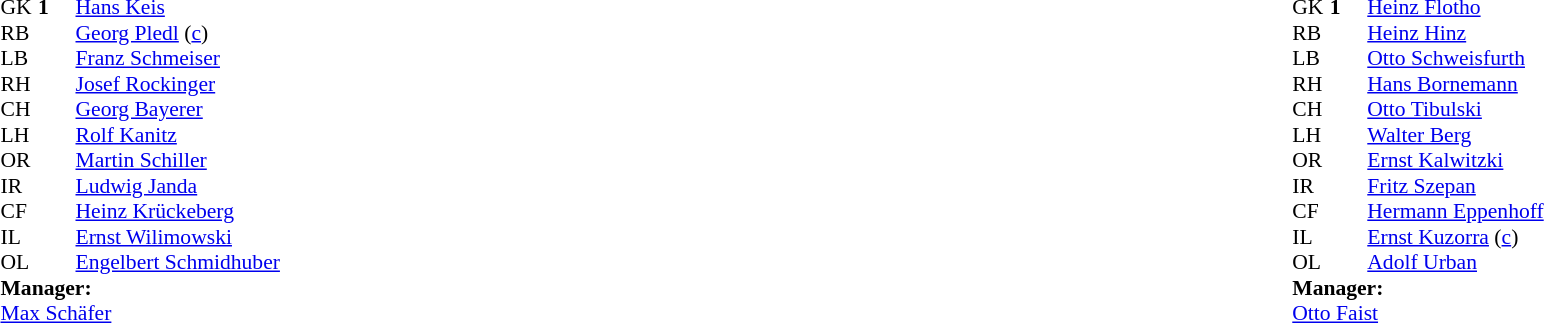<table width="100%">
<tr>
<td valign="top" width="40%"><br><table style="font-size:90%" cellspacing="0" cellpadding="0">
<tr>
<th width=25></th>
<th width=25></th>
</tr>
<tr>
<td>GK</td>
<td><strong>1</strong></td>
<td> <a href='#'>Hans Keis</a></td>
</tr>
<tr>
<td>RB</td>
<td></td>
<td> <a href='#'>Georg Pledl</a> (<a href='#'>c</a>)</td>
</tr>
<tr>
<td>LB</td>
<td></td>
<td> <a href='#'>Franz Schmeiser</a></td>
</tr>
<tr>
<td>RH</td>
<td></td>
<td> <a href='#'>Josef Rockinger</a></td>
</tr>
<tr>
<td>CH</td>
<td></td>
<td> <a href='#'>Georg Bayerer</a></td>
</tr>
<tr>
<td>LH</td>
<td></td>
<td> <a href='#'>Rolf Kanitz</a></td>
</tr>
<tr>
<td>OR</td>
<td></td>
<td> <a href='#'>Martin Schiller</a></td>
</tr>
<tr>
<td>IR</td>
<td></td>
<td> <a href='#'>Ludwig Janda</a></td>
</tr>
<tr>
<td>CF</td>
<td></td>
<td> <a href='#'>Heinz Krückeberg</a></td>
</tr>
<tr>
<td>IL</td>
<td></td>
<td> <a href='#'>Ernst Wilimowski</a></td>
</tr>
<tr>
<td>OL</td>
<td></td>
<td> <a href='#'>Engelbert Schmidhuber</a></td>
</tr>
<tr>
<td colspan=3><strong>Manager:</strong></td>
</tr>
<tr>
<td colspan=3> <a href='#'>Max Schäfer</a></td>
</tr>
</table>
</td>
<td valign="top"></td>
<td valign="top" width="50%"><br><table style="font-size:90%; margin:auto" cellspacing="0" cellpadding="0">
<tr>
<th width=25></th>
<th width=25></th>
</tr>
<tr>
<td>GK</td>
<td><strong>1</strong></td>
<td> <a href='#'>Heinz Flotho</a></td>
</tr>
<tr>
<td>RB</td>
<td></td>
<td> <a href='#'>Heinz Hinz</a></td>
</tr>
<tr>
<td>LB</td>
<td></td>
<td> <a href='#'>Otto Schweisfurth</a></td>
</tr>
<tr>
<td>RH</td>
<td></td>
<td> <a href='#'>Hans Bornemann</a></td>
</tr>
<tr>
<td>CH</td>
<td></td>
<td> <a href='#'>Otto Tibulski</a></td>
</tr>
<tr>
<td>LH</td>
<td></td>
<td> <a href='#'>Walter Berg</a></td>
</tr>
<tr>
<td>OR</td>
<td></td>
<td> <a href='#'>Ernst Kalwitzki</a></td>
</tr>
<tr>
<td>IR</td>
<td></td>
<td> <a href='#'>Fritz Szepan</a></td>
</tr>
<tr>
<td>CF</td>
<td></td>
<td> <a href='#'>Hermann Eppenhoff</a></td>
</tr>
<tr>
<td>IL</td>
<td></td>
<td> <a href='#'>Ernst Kuzorra</a> (<a href='#'>c</a>)</td>
</tr>
<tr>
<td>OL</td>
<td></td>
<td> <a href='#'>Adolf Urban</a></td>
</tr>
<tr>
<td colspan=3><strong>Manager:</strong></td>
</tr>
<tr>
<td colspan=3> <a href='#'>Otto Faist</a></td>
</tr>
</table>
</td>
</tr>
</table>
